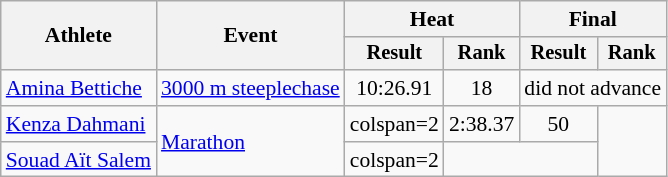<table class="wikitable" style="font-size:90%">
<tr>
<th rowspan="2">Athlete</th>
<th rowspan="2">Event</th>
<th colspan="2">Heat</th>
<th colspan="2">Final</th>
</tr>
<tr style="font-size:95%">
<th>Result</th>
<th>Rank</th>
<th>Result</th>
<th>Rank</th>
</tr>
<tr align=center>
<td align=left><a href='#'>Amina Bettiche</a></td>
<td align=left><a href='#'>3000 m steeplechase</a></td>
<td>10:26.91</td>
<td>18</td>
<td colspan=2>did not advance</td>
</tr>
<tr align=center>
<td align=left><a href='#'>Kenza Dahmani</a></td>
<td align=left rowspan=2><a href='#'>Marathon</a></td>
<td>colspan=2 </td>
<td>2:38.37</td>
<td>50</td>
</tr>
<tr align=center>
<td align=left><a href='#'>Souad Aït Salem</a></td>
<td>colspan=2 </td>
<td colspan=2></td>
</tr>
</table>
